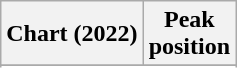<table class="wikitable sortable plainrowheaders" style="text-align:center">
<tr>
<th scope="col">Chart (2022)</th>
<th scope="col">Peak<br>position</th>
</tr>
<tr>
</tr>
<tr>
</tr>
</table>
